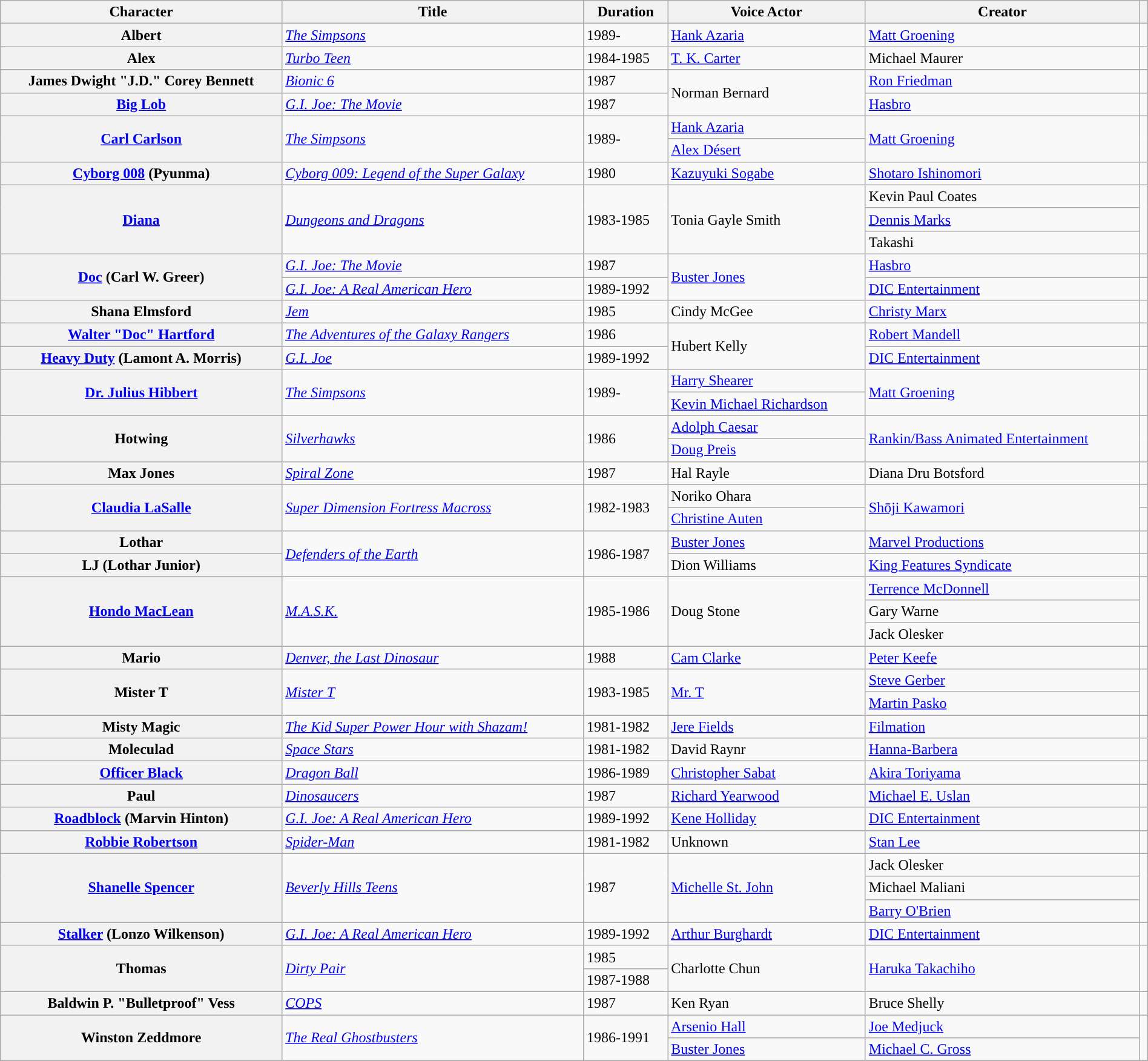<table class="wikitable sortable" style="width: 100%">
<tr>
<th>Character</th>
<th>Title</th>
<th>Duration</th>
<th>Voice Actor</th>
<th>Creator</th>
<th scope="col" class="unsortable"></th>
</tr>
<tr>
<th scope="row">Albert</th>
<td><em><a href='#'>The Simpsons</a></em></td>
<td>1989-</td>
<td><a href='#'>Hank Azaria</a></td>
<td><a href='#'>Matt Groening</a></td>
<td></td>
</tr>
<tr>
<th scope="row">Alex</th>
<td><em><a href='#'>Turbo Teen</a></em></td>
<td>1984-1985</td>
<td><a href='#'>T. K. Carter</a></td>
<td>Michael Maurer</td>
<td> </td>
</tr>
<tr>
<th scope="row">James Dwight "J.D." Corey Bennett</th>
<td><em><a href='#'>Bionic 6</a></em></td>
<td>1987</td>
<td rowspan="2">Norman Bernard</td>
<td><a href='#'>Ron Friedman</a></td>
<td></td>
</tr>
<tr>
<th scope="row"><a href='#'>Big Lob</a></th>
<td><em><a href='#'>G.I. Joe: The Movie</a></em></td>
<td>1987</td>
<td><a href='#'>Hasbro</a></td>
<td></td>
</tr>
<tr>
<th rowspan="2" scope="row"><a href='#'>Carl Carlson</a></th>
<td rowspan="2"><em><a href='#'>The Simpsons</a></em></td>
<td rowspan="2">1989-</td>
<td><a href='#'>Hank Azaria</a></td>
<td rowspan="2"><a href='#'>Matt Groening</a></td>
<td rowspan="2"></td>
</tr>
<tr>
<td><a href='#'>Alex Désert</a></td>
</tr>
<tr>
<th scope="row"><a href='#'>Cyborg 008</a> (Pyunma)</th>
<td><em><a href='#'>Cyborg 009: Legend of the Super Galaxy</a></em></td>
<td>1980</td>
<td><a href='#'>Kazuyuki Sogabe</a></td>
<td><a href='#'>Shotaro Ishinomori</a></td>
<td></td>
</tr>
<tr>
<th rowspan="3" scope="row"><a href='#'>Diana</a></th>
<td rowspan="3"><em><a href='#'>Dungeons and Dragons</a></em></td>
<td rowspan="3">1983-1985</td>
<td rowspan="3">Tonia Gayle Smith</td>
<td>Kevin Paul Coates</td>
<td rowspan="3"></td>
</tr>
<tr>
<td><a href='#'>Dennis Marks</a></td>
</tr>
<tr>
<td>Takashi</td>
</tr>
<tr>
<th rowspan="2" scope="row"><a href='#'>Doc</a> (Carl W. Greer)</th>
<td><em><a href='#'>G.I. Joe: The Movie</a></em></td>
<td>1987</td>
<td rowspan="2"><a href='#'>Buster Jones</a></td>
<td><a href='#'>Hasbro</a></td>
<td></td>
</tr>
<tr>
<td><em><a href='#'>G.I. Joe: A Real American Hero</a></em></td>
<td>1989-1992</td>
<td><a href='#'>DIC Entertainment</a></td>
<td></td>
</tr>
<tr>
<th scope="row">Shana Elmsford</th>
<td><em><a href='#'>Jem</a></em></td>
<td>1985</td>
<td>Cindy McGee</td>
<td><a href='#'>Christy Marx</a></td>
<td></td>
</tr>
<tr>
<th scope="row"><a href='#'>Walter "Doc" Hartford</a></th>
<td><em><a href='#'>The Adventures of the Galaxy Rangers</a></em></td>
<td>1986</td>
<td rowspan="2">Hubert Kelly</td>
<td><a href='#'>Robert Mandell</a></td>
<td></td>
</tr>
<tr>
<th scope="row"><a href='#'>Heavy Duty</a> (Lamont A. Morris)</th>
<td><em><a href='#'>G.I. Joe</a></em></td>
<td>1989-1992</td>
<td><a href='#'>DIC Entertainment</a></td>
<td></td>
</tr>
<tr>
<th rowspan="2" scope="row"><a href='#'>Dr. Julius Hibbert</a></th>
<td rowspan="2"><em><a href='#'>The Simpsons</a></em></td>
<td rowspan="2">1989-</td>
<td><a href='#'>Harry Shearer</a></td>
<td rowspan="2"><a href='#'>Matt Groening</a></td>
<td rowspan="2"></td>
</tr>
<tr>
<td><a href='#'>Kevin Michael Richardson</a></td>
</tr>
<tr>
<th rowspan="2" scope="row">Hotwing</th>
<td rowspan="2"><em><a href='#'>Silverhawks</a></em></td>
<td rowspan="2">1986</td>
<td><a href='#'>Adolph Caesar</a></td>
<td rowspan="2"><a href='#'>Rankin/Bass Animated Entertainment</a></td>
<td rowspan="2"></td>
</tr>
<tr>
<td><a href='#'>Doug Preis</a></td>
</tr>
<tr>
<th scope="row">Max Jones</th>
<td><em><a href='#'>Spiral Zone</a></em></td>
<td>1987</td>
<td>Hal Rayle</td>
<td>Diana Dru Botsford</td>
<td></td>
</tr>
<tr>
<th rowspan="2" scope="row"><a href='#'>Claudia LaSalle</a></th>
<td rowspan="2"><em><a href='#'>Super Dimension Fortress Macross</a></em></td>
<td rowspan="2">1982-1983</td>
<td>Noriko Ohara</td>
<td rowspan="2"><a href='#'>Shōji Kawamori</a></td>
<td></td>
</tr>
<tr>
<td><a href='#'>Christine Auten</a></td>
<td></td>
</tr>
<tr>
<th scope="row">Lothar</th>
<td rowspan="2"><em><a href='#'>Defenders of the Earth</a></em></td>
<td rowspan="2">1986-1987</td>
<td><a href='#'>Buster Jones</a></td>
<td><a href='#'>Marvel Productions</a></td>
<td></td>
</tr>
<tr>
<th scope="row">LJ (Lothar Junior)</th>
<td>Dion Williams</td>
<td><a href='#'>King Features Syndicate</a></td>
<td></td>
</tr>
<tr>
<th rowspan="3" scope="row"><a href='#'>Hondo MacLean</a></th>
<td rowspan="3"><em><a href='#'>M.A.S.K.</a></em></td>
<td rowspan="3">1985-1986</td>
<td rowspan="3">Doug Stone</td>
<td><a href='#'>Terrence McDonnell</a></td>
<td rowspan="3"></td>
</tr>
<tr>
<td>Gary Warne</td>
</tr>
<tr>
<td>Jack Olesker</td>
</tr>
<tr>
<th scope="row">Mario</th>
<td><em><a href='#'>Denver, the Last Dinosaur</a></em></td>
<td>1988</td>
<td><a href='#'>Cam Clarke</a></td>
<td><a href='#'>Peter Keefe</a></td>
<td></td>
</tr>
<tr>
<th rowspan='2" scope="row"'>Mister T</th>
<td rowspan='2"'><em><a href='#'>Mister T</a></em></td>
<td rowspan='2"'>1983-1985</td>
<td rowspan='2"'><a href='#'>Mr. T</a></td>
<td><a href='#'>Steve Gerber</a></td>
<td rowspan='2"'></td>
</tr>
<tr>
<td><a href='#'>Martin Pasko</a></td>
</tr>
<tr>
<th scope="row">Misty Magic</th>
<td><em><a href='#'>The Kid Super Power Hour with Shazam!</a></em></td>
<td>1981-1982</td>
<td><a href='#'>Jere Fields</a></td>
<td><a href='#'>Filmation</a></td>
<td></td>
</tr>
<tr>
<th scope="row">Moleculad</th>
<td><em><a href='#'>Space Stars</a></em></td>
<td>1981-1982</td>
<td>David Raynr</td>
<td><a href='#'>Hanna-Barbera</a></td>
<td></td>
</tr>
<tr>
<th scope="row"><a href='#'>Officer Black</a></th>
<td><em><a href='#'>Dragon Ball</a></em></td>
<td>1986-1989</td>
<td><a href='#'>Christopher Sabat</a></td>
<td><a href='#'>Akira Toriyama</a></td>
<td></td>
</tr>
<tr>
<th scope="row">Paul</th>
<td><em><a href='#'>Dinosaucers</a></em></td>
<td>1987</td>
<td><a href='#'>Richard Yearwood</a></td>
<td><a href='#'>Michael E. Uslan</a></td>
<td></td>
</tr>
<tr>
<th scope="row"><a href='#'>Roadblock</a> (Marvin Hinton)</th>
<td><em><a href='#'>G.I. Joe: A Real American Hero</a></em></td>
<td>1989-1992</td>
<td><a href='#'>Kene Holliday</a></td>
<td><a href='#'>DIC Entertainment</a></td>
<td></td>
</tr>
<tr>
<th scope="row"><a href='#'>Robbie Robertson</a></th>
<td><em><a href='#'>Spider-Man</a></em></td>
<td>1981-1982</td>
<td>Unknown</td>
<td><a href='#'>Stan Lee</a></td>
<td></td>
</tr>
<tr>
<th rowspan="3" scope="row"><a href='#'>Shanelle Spencer</a></th>
<td rowspan="3"><em><a href='#'>Beverly Hills Teens</a></em></td>
<td rowspan="3">1987</td>
<td rowspan="3"><a href='#'>Michelle St. John</a></td>
<td>Jack Olesker</td>
<td rowspan="3"></td>
</tr>
<tr>
<td>Michael Maliani</td>
</tr>
<tr>
<td><a href='#'>Barry O'Brien</a></td>
</tr>
<tr>
<th scope="row"><a href='#'>Stalker</a> (Lonzo Wilkenson)</th>
<td><em><a href='#'>G.I. Joe: A Real American Hero</a></em></td>
<td>1989-1992</td>
<td><a href='#'>Arthur Burghardt</a></td>
<td><a href='#'>DIC Entertainment</a></td>
<td></td>
</tr>
<tr>
<th rowspan="2" scope="row">Thomas</th>
<td rowspan="2"><em><a href='#'>Dirty Pair</a></em></td>
<td>1985</td>
<td rowspan="2">Charlotte Chun</td>
<td rowspan="2"><a href='#'>Haruka Takachiho</a></td>
<td rowspan="2"></td>
</tr>
<tr>
<td>1987-1988</td>
</tr>
<tr>
<th scope="row">Baldwin P. "Bulletproof" Vess</th>
<td><em><a href='#'>COPS</a></em></td>
<td>1987</td>
<td>Ken Ryan</td>
<td>Bruce Shelly</td>
<td></td>
</tr>
<tr>
<th rowspan="2" scope="row">Winston Zeddmore</th>
<td rowspan="2"><em><a href='#'>The Real Ghostbusters</a></em></td>
<td rowspan="2">1986-1991</td>
<td><a href='#'>Arsenio Hall</a></td>
<td><a href='#'>Joe Medjuck</a></td>
<td rowspan="2"></td>
</tr>
<tr>
<td><a href='#'>Buster Jones</a></td>
<td><a href='#'>Michael C. Gross</a></td>
</tr>
</table>
